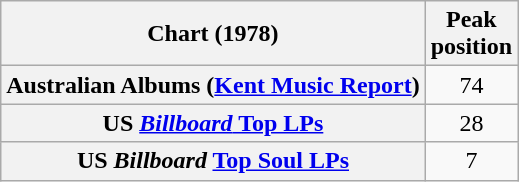<table class="wikitable sortable plainrowheaders">
<tr>
<th scope="col">Chart (1978)</th>
<th scope="col">Peak<br>position</th>
</tr>
<tr>
<th scope="row">Australian Albums (<a href='#'>Kent Music Report</a>)</th>
<td style="text-align:center;">74</td>
</tr>
<tr>
<th scope="row">US <a href='#'><em>Billboard</em> Top LPs</a></th>
<td align="center">28</td>
</tr>
<tr>
<th scope="row">US <em>Billboard</em> <a href='#'>Top Soul LPs</a></th>
<td align="center">7</td>
</tr>
</table>
